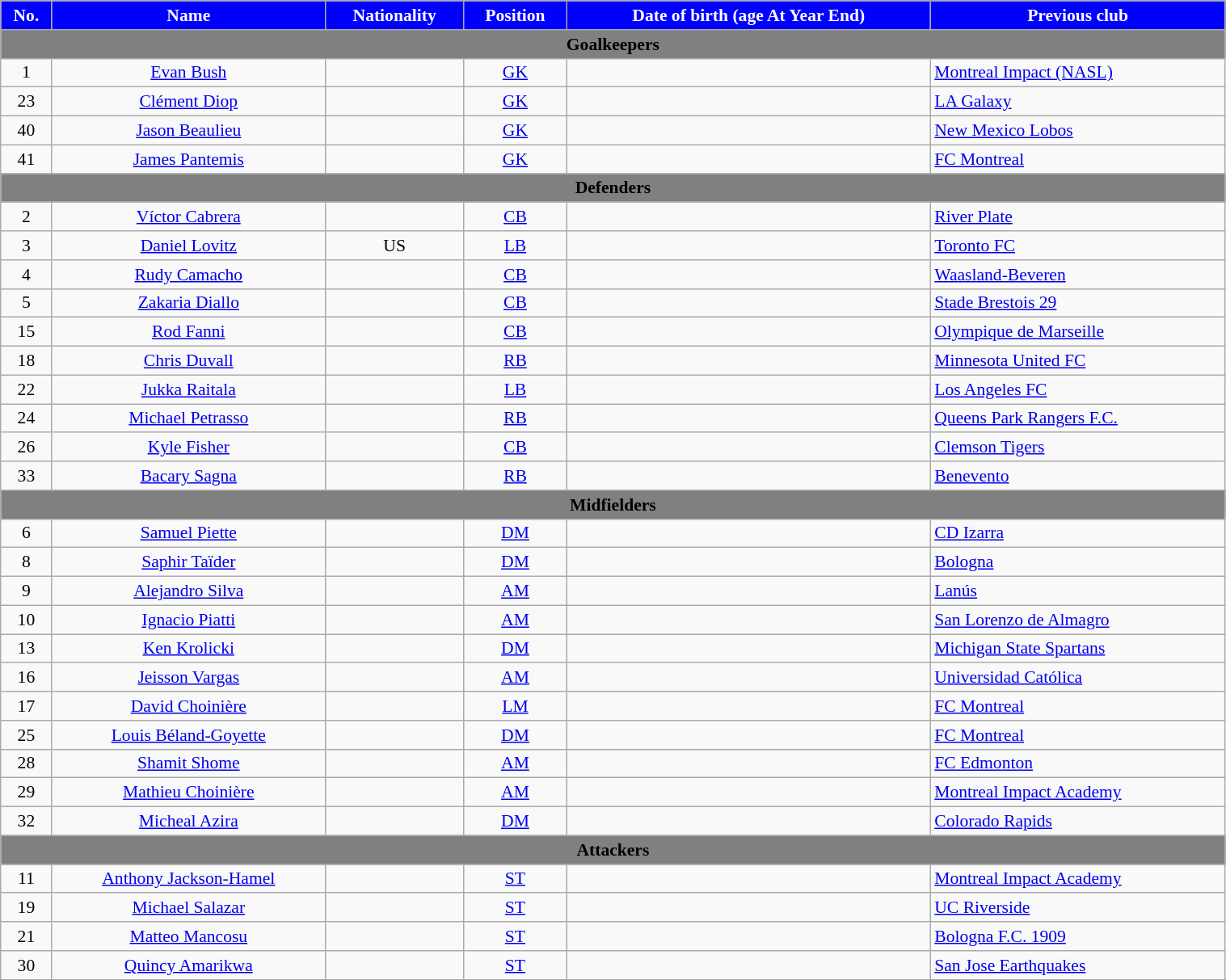<table class="wikitable"  style="text-align:center; font-size:90%; width:80%;">
<tr>
<th style="background:#00f; color:white; text-align:center;">No.</th>
<th style="background:#00f; color:white; text-align:center;">Name</th>
<th style="background:#00f; color:white; text-align:center;">Nationality</th>
<th style="background:#00f; color:white; text-align:center;">Position</th>
<th style="background:#00f; color:white; text-align:center;">Date of birth (age At Year End)</th>
<th style="background:#00f; color:white; text-align:center;">Previous club</th>
</tr>
<tr>
<th colspan="8" style="background:gray; color:black; text-align:center;">Goalkeepers</th>
</tr>
<tr>
<td>1</td>
<td><a href='#'>Evan Bush</a></td>
<td></td>
<td><a href='#'>GK</a></td>
<td></td>
<td align="left"> <a href='#'>Montreal Impact (NASL)</a></td>
</tr>
<tr>
<td>23</td>
<td><a href='#'>Clément Diop</a></td>
<td></td>
<td><a href='#'>GK</a></td>
<td></td>
<td align="left"> <a href='#'>LA Galaxy</a></td>
</tr>
<tr>
<td>40</td>
<td><a href='#'>Jason Beaulieu</a></td>
<td></td>
<td><a href='#'>GK</a></td>
<td></td>
<td align="left"> <a href='#'>New Mexico Lobos</a></td>
</tr>
<tr>
<td>41</td>
<td><a href='#'>James Pantemis</a></td>
<td></td>
<td><a href='#'>GK</a></td>
<td></td>
<td align="left"> <a href='#'>FC Montreal</a></td>
</tr>
<tr>
<th colspan="8" style="background:gray; color:black; text-align:center;">Defenders</th>
</tr>
<tr>
<td>2</td>
<td><a href='#'>Víctor Cabrera</a></td>
<td></td>
<td><a href='#'>CB</a></td>
<td></td>
<td align="left"> <a href='#'>River Plate</a></td>
</tr>
<tr>
<td>3</td>
<td><a href='#'>Daniel Lovitz</a></td>
<td> US</td>
<td><a href='#'>LB</a></td>
<td></td>
<td align="left"> <a href='#'>Toronto FC</a></td>
</tr>
<tr>
<td>4</td>
<td><a href='#'>Rudy Camacho</a></td>
<td></td>
<td><a href='#'>CB</a></td>
<td></td>
<td align="left"> <a href='#'>Waasland-Beveren</a></td>
</tr>
<tr>
<td>5</td>
<td><a href='#'>Zakaria Diallo</a></td>
<td></td>
<td><a href='#'>CB</a></td>
<td></td>
<td align="left"> <a href='#'>Stade Brestois 29</a></td>
</tr>
<tr>
<td>15</td>
<td><a href='#'>Rod Fanni</a></td>
<td></td>
<td><a href='#'>CB</a></td>
<td></td>
<td align="left"> <a href='#'>Olympique de Marseille</a></td>
</tr>
<tr>
<td>18</td>
<td><a href='#'>Chris Duvall</a></td>
<td></td>
<td><a href='#'>RB</a></td>
<td></td>
<td align="left"> <a href='#'>Minnesota United FC</a></td>
</tr>
<tr>
<td>22</td>
<td><a href='#'>Jukka Raitala</a></td>
<td></td>
<td><a href='#'>LB</a></td>
<td></td>
<td align="left"> <a href='#'>Los Angeles FC</a></td>
</tr>
<tr>
<td>24</td>
<td><a href='#'>Michael Petrasso</a></td>
<td></td>
<td><a href='#'>RB</a></td>
<td></td>
<td align="left"> <a href='#'>Queens Park Rangers F.C.</a></td>
</tr>
<tr>
<td>26</td>
<td><a href='#'>Kyle Fisher</a></td>
<td></td>
<td><a href='#'>CB</a></td>
<td></td>
<td align="left"> <a href='#'>Clemson Tigers</a></td>
</tr>
<tr>
<td>33</td>
<td><a href='#'>Bacary Sagna</a></td>
<td></td>
<td><a href='#'>RB</a></td>
<td></td>
<td align="left"> <a href='#'>Benevento</a></td>
</tr>
<tr>
<th colspan="8" style="background:gray; color:black; text-align:center;">Midfielders</th>
</tr>
<tr>
<td>6</td>
<td><a href='#'>Samuel Piette</a></td>
<td></td>
<td><a href='#'>DM</a></td>
<td></td>
<td align="left"> <a href='#'>CD Izarra</a></td>
</tr>
<tr>
<td>8</td>
<td><a href='#'>Saphir Taïder</a></td>
<td></td>
<td><a href='#'>DM</a></td>
<td></td>
<td align="left"> <a href='#'>Bologna</a></td>
</tr>
<tr>
<td>9</td>
<td><a href='#'>Alejandro Silva</a></td>
<td></td>
<td><a href='#'>AM</a></td>
<td></td>
<td align="left"> <a href='#'>Lanús</a></td>
</tr>
<tr>
<td>10</td>
<td><a href='#'>Ignacio Piatti</a></td>
<td></td>
<td><a href='#'>AM</a></td>
<td></td>
<td align="left"> <a href='#'>San Lorenzo de Almagro</a></td>
</tr>
<tr>
<td>13</td>
<td><a href='#'>Ken Krolicki</a></td>
<td></td>
<td><a href='#'>DM</a></td>
<td></td>
<td align="left"> <a href='#'>Michigan State Spartans</a></td>
</tr>
<tr>
<td>16</td>
<td><a href='#'>Jeisson Vargas</a></td>
<td></td>
<td><a href='#'>AM</a></td>
<td></td>
<td align="left"> <a href='#'>Universidad Católica</a></td>
</tr>
<tr>
<td>17</td>
<td><a href='#'>David Choinière</a></td>
<td></td>
<td><a href='#'>LM</a></td>
<td></td>
<td align="left"> <a href='#'>FC Montreal</a></td>
</tr>
<tr>
<td>25</td>
<td><a href='#'>Louis Béland-Goyette</a></td>
<td></td>
<td><a href='#'>DM</a></td>
<td></td>
<td align="left"> <a href='#'>FC Montreal</a></td>
</tr>
<tr>
<td>28</td>
<td><a href='#'>Shamit Shome</a></td>
<td></td>
<td><a href='#'>AM</a></td>
<td></td>
<td align="left"> <a href='#'>FC Edmonton</a></td>
</tr>
<tr>
<td>29</td>
<td><a href='#'>Mathieu Choinière</a></td>
<td></td>
<td><a href='#'>AM</a></td>
<td></td>
<td align="left"> <a href='#'>Montreal Impact Academy</a></td>
</tr>
<tr>
<td>32</td>
<td><a href='#'>Micheal Azira</a></td>
<td></td>
<td><a href='#'>DM</a></td>
<td></td>
<td align="left"> <a href='#'>Colorado Rapids</a></td>
</tr>
<tr>
<th colspan="8" style="background:gray; color:black; text-align:center;">Attackers</th>
</tr>
<tr>
<td>11</td>
<td><a href='#'>Anthony Jackson-Hamel</a></td>
<td></td>
<td><a href='#'>ST</a></td>
<td></td>
<td align="left"> <a href='#'>Montreal Impact Academy</a></td>
</tr>
<tr>
<td>19</td>
<td><a href='#'>Michael Salazar</a></td>
<td></td>
<td><a href='#'>ST</a></td>
<td></td>
<td align="left"> <a href='#'>UC Riverside</a></td>
</tr>
<tr>
<td>21</td>
<td><a href='#'>Matteo Mancosu</a></td>
<td></td>
<td><a href='#'>ST</a></td>
<td></td>
<td align="left"> <a href='#'>Bologna F.C. 1909</a></td>
</tr>
<tr>
<td>30</td>
<td><a href='#'>Quincy Amarikwa</a></td>
<td></td>
<td><a href='#'>ST</a></td>
<td></td>
<td align="left"> <a href='#'>San Jose Earthquakes</a></td>
</tr>
<tr>
</tr>
</table>
